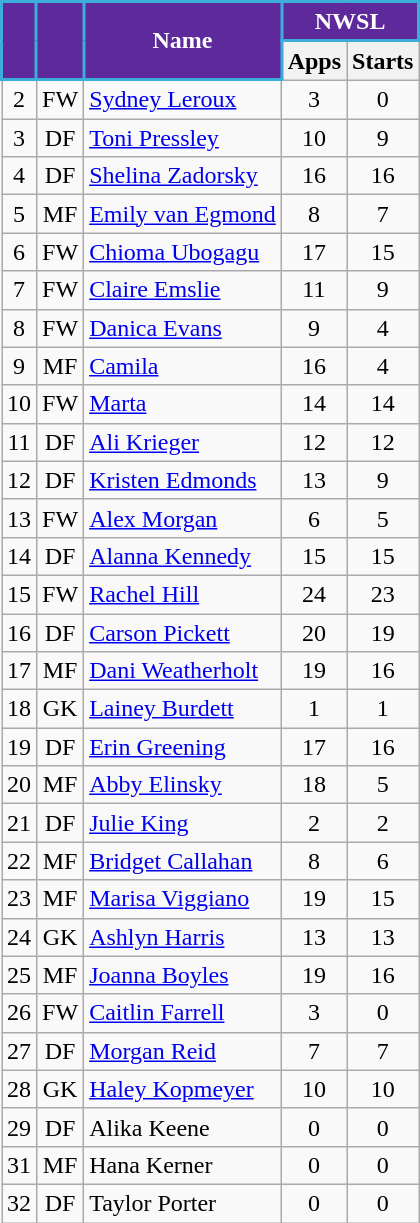<table class="wikitable sortable" style="text-align:center;">
<tr>
<th rowspan="2" style="background:#5E299A; color:white; border:2px solid #3aadd9;"></th>
<th rowspan="2" style="background:#5E299A; color:white; border:2px solid #3aadd9;"></th>
<th rowspan="2" style="background:#5E299A; color:white; border:2px solid #3aadd9;">Name</th>
<th colspan="2" style="width:60px; background:#5E299A; color:white; border:2px solid #3aadd9;">NWSL</th>
</tr>
<tr>
<th>Apps</th>
<th>Starts</th>
</tr>
<tr>
<td>2</td>
<td>FW</td>
<td align="left"> <a href='#'>Sydney Leroux</a></td>
<td>3</td>
<td>0</td>
</tr>
<tr>
<td>3</td>
<td>DF</td>
<td align="left"> <a href='#'>Toni Pressley</a></td>
<td>10</td>
<td>9</td>
</tr>
<tr>
<td>4</td>
<td>DF</td>
<td align="left"> <a href='#'>Shelina Zadorsky</a></td>
<td>16</td>
<td>16</td>
</tr>
<tr>
<td>5</td>
<td>MF</td>
<td align="left"> <a href='#'>Emily van Egmond</a></td>
<td>8</td>
<td>7</td>
</tr>
<tr>
<td>6</td>
<td>FW</td>
<td align="left"> <a href='#'>Chioma Ubogagu</a></td>
<td>17</td>
<td>15</td>
</tr>
<tr>
<td>7</td>
<td>FW</td>
<td align="left"> <a href='#'>Claire Emslie</a></td>
<td>11</td>
<td>9</td>
</tr>
<tr>
<td>8</td>
<td>FW</td>
<td align="left"> <a href='#'>Danica Evans</a></td>
<td>9</td>
<td>4</td>
</tr>
<tr>
<td>9</td>
<td>MF</td>
<td align="left"> <a href='#'>Camila</a></td>
<td>16</td>
<td>4</td>
</tr>
<tr>
<td>10</td>
<td>FW</td>
<td align="left"> <a href='#'>Marta</a></td>
<td>14</td>
<td>14</td>
</tr>
<tr>
<td>11</td>
<td>DF</td>
<td align="left"> <a href='#'>Ali Krieger</a></td>
<td>12</td>
<td>12</td>
</tr>
<tr>
<td>12</td>
<td>DF</td>
<td align="left"> <a href='#'>Kristen Edmonds</a></td>
<td>13</td>
<td>9</td>
</tr>
<tr>
<td>13</td>
<td>FW</td>
<td align="left"> <a href='#'>Alex Morgan</a></td>
<td>6</td>
<td>5</td>
</tr>
<tr>
<td>14</td>
<td>DF</td>
<td align="left"> <a href='#'>Alanna Kennedy</a></td>
<td>15</td>
<td>15</td>
</tr>
<tr>
<td>15</td>
<td>FW</td>
<td align="left"> <a href='#'>Rachel Hill</a></td>
<td>24</td>
<td>23</td>
</tr>
<tr>
<td>16</td>
<td>DF</td>
<td align="left"> <a href='#'>Carson Pickett</a></td>
<td>20</td>
<td>19</td>
</tr>
<tr>
<td>17</td>
<td>MF</td>
<td align="left"> <a href='#'>Dani Weatherholt</a></td>
<td>19</td>
<td>16</td>
</tr>
<tr>
<td>18</td>
<td>GK</td>
<td align="left"> <a href='#'>Lainey Burdett</a></td>
<td>1</td>
<td>1</td>
</tr>
<tr>
<td>19</td>
<td>DF</td>
<td align="left"> <a href='#'>Erin Greening</a></td>
<td>17</td>
<td>16</td>
</tr>
<tr>
<td>20</td>
<td>MF</td>
<td align="left"> <a href='#'>Abby Elinsky</a></td>
<td>18</td>
<td>5</td>
</tr>
<tr>
<td>21</td>
<td>DF</td>
<td align="left"> <a href='#'>Julie King</a></td>
<td>2</td>
<td>2</td>
</tr>
<tr>
<td>22</td>
<td>MF</td>
<td align="left"> <a href='#'>Bridget Callahan</a></td>
<td>8</td>
<td>6</td>
</tr>
<tr>
<td>23</td>
<td>MF</td>
<td align="left"> <a href='#'>Marisa Viggiano</a></td>
<td>19</td>
<td>15</td>
</tr>
<tr>
<td>24</td>
<td>GK</td>
<td align="left"> <a href='#'>Ashlyn Harris</a></td>
<td>13</td>
<td>13</td>
</tr>
<tr>
<td>25</td>
<td>MF</td>
<td align="left"> <a href='#'>Joanna Boyles</a></td>
<td>19</td>
<td>16</td>
</tr>
<tr>
<td>26</td>
<td>FW</td>
<td align="left"> <a href='#'>Caitlin Farrell</a></td>
<td>3</td>
<td>0</td>
</tr>
<tr>
<td>27</td>
<td>DF</td>
<td align="left"> <a href='#'>Morgan Reid</a></td>
<td>7</td>
<td>7</td>
</tr>
<tr>
<td>28</td>
<td>GK</td>
<td align="left"> <a href='#'>Haley Kopmeyer</a></td>
<td>10</td>
<td>10</td>
</tr>
<tr>
<td>29</td>
<td>DF</td>
<td align="left"> Alika Keene</td>
<td>0</td>
<td>0</td>
</tr>
<tr>
<td>31</td>
<td>MF</td>
<td align="left"> Hana Kerner</td>
<td>0</td>
<td>0</td>
</tr>
<tr>
<td>32</td>
<td>DF</td>
<td align="left"> Taylor Porter</td>
<td>0</td>
<td>0</td>
</tr>
</table>
